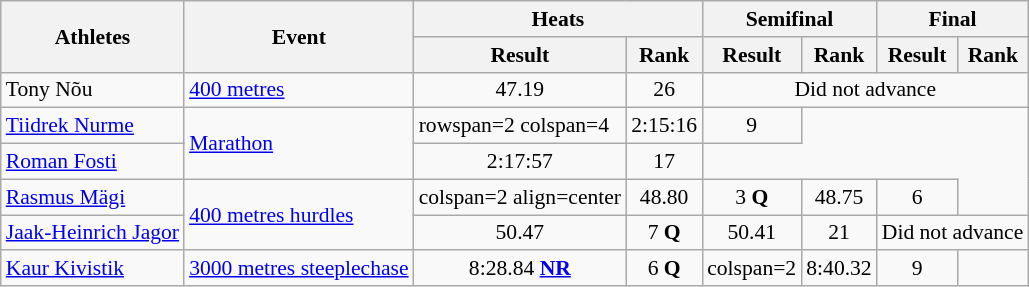<table class="wikitable" border="1" style="font-size:90%">
<tr>
<th rowspan="2">Athletes</th>
<th rowspan="2">Event</th>
<th colspan="2">Heats</th>
<th colspan="2">Semifinal</th>
<th colspan="2">Final</th>
</tr>
<tr>
<th>Result</th>
<th>Rank</th>
<th>Result</th>
<th>Rank</th>
<th>Result</th>
<th>Rank</th>
</tr>
<tr>
<td align=left>Tony Nõu</td>
<td align=left><a href='#'>400 metres</a></td>
<td align=center>47.19</td>
<td align=center>26</td>
<td align=center colspan=4>Did not advance</td>
</tr>
<tr>
<td><a href='#'>Tiidrek Nurme</a></td>
<td rowspan=2><a href='#'>Marathon</a></td>
<td>rowspan=2 colspan=4 </td>
<td align=center>2:15:16 <strong></strong></td>
<td align=center>9</td>
</tr>
<tr>
<td><a href='#'>Roman Fosti</a></td>
<td align=center>2:17:57 <strong></strong></td>
<td align=center>17</td>
</tr>
<tr>
<td><a href='#'>Rasmus Mägi</a></td>
<td rowspan=2><a href='#'>400 metres hurdles</a></td>
<td>colspan=2 align=center </td>
<td align=center>48.80 <strong></strong></td>
<td align=center>3 <strong>Q</strong></td>
<td align=center>48.75 <strong></strong></td>
<td align=center>6</td>
</tr>
<tr>
<td><a href='#'>Jaak-Heinrich Jagor</a></td>
<td align=center>50.47</td>
<td align=center>7 <strong>Q</strong></td>
<td align=center>50.41</td>
<td align=center>21</td>
<td align=center colspan=2>Did not advance</td>
</tr>
<tr>
<td><a href='#'>Kaur Kivistik</a></td>
<td><a href='#'>3000 metres steeplechase</a></td>
<td align=center>8:28.84 <strong><a href='#'>NR</a></strong></td>
<td align=center>6 <strong>Q</strong></td>
<td>colspan=2 </td>
<td align=center>8:40.32</td>
<td align=center>9</td>
</tr>
</table>
